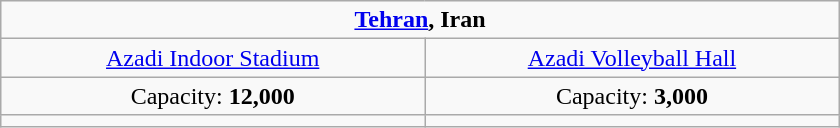<table class=wikitable style=text-align:center width=560>
<tr>
<td colspan=2><strong><a href='#'>Tehran</a>, Iran</strong></td>
</tr>
<tr>
<td><a href='#'>Azadi Indoor Stadium</a></td>
<td><a href='#'>Azadi Volleyball Hall</a></td>
</tr>
<tr>
<td>Capacity: <strong>12,000</strong></td>
<td>Capacity: <strong>3,000</strong></td>
</tr>
<tr>
<td></td>
<td></td>
</tr>
</table>
